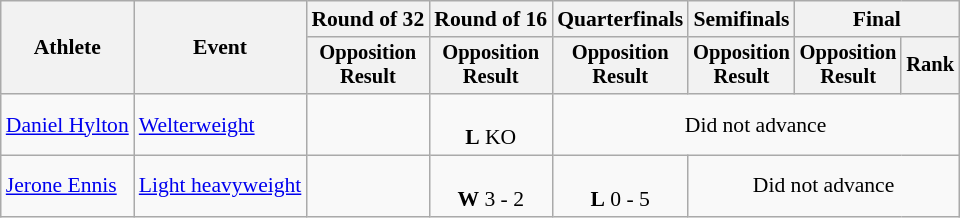<table class="wikitable" style="font-size:90%; text-align:center">
<tr>
<th rowspan=2>Athlete</th>
<th rowspan=2>Event</th>
<th>Round of 32</th>
<th>Round of 16</th>
<th>Quarterfinals</th>
<th>Semifinals</th>
<th colspan=2>Final</th>
</tr>
<tr style="font-size:95%">
<th>Opposition<br>Result</th>
<th>Opposition<br>Result</th>
<th>Opposition<br>Result</th>
<th>Opposition<br>Result</th>
<th>Opposition<br>Result</th>
<th>Rank</th>
</tr>
<tr>
<td align=left><a href='#'>Daniel Hylton</a></td>
<td align=left><a href='#'>Welterweight</a></td>
<td></td>
<td><br><strong>L</strong> KO</td>
<td colspan=4>Did not advance</td>
</tr>
<tr>
<td align=left><a href='#'>Jerone Ennis</a></td>
<td align=left><a href='#'>Light heavyweight</a></td>
<td></td>
<td><br><strong>W</strong> 3 - 2</td>
<td><br><strong>L</strong> 0 - 5</td>
<td colspan=3>Did not advance</td>
</tr>
</table>
